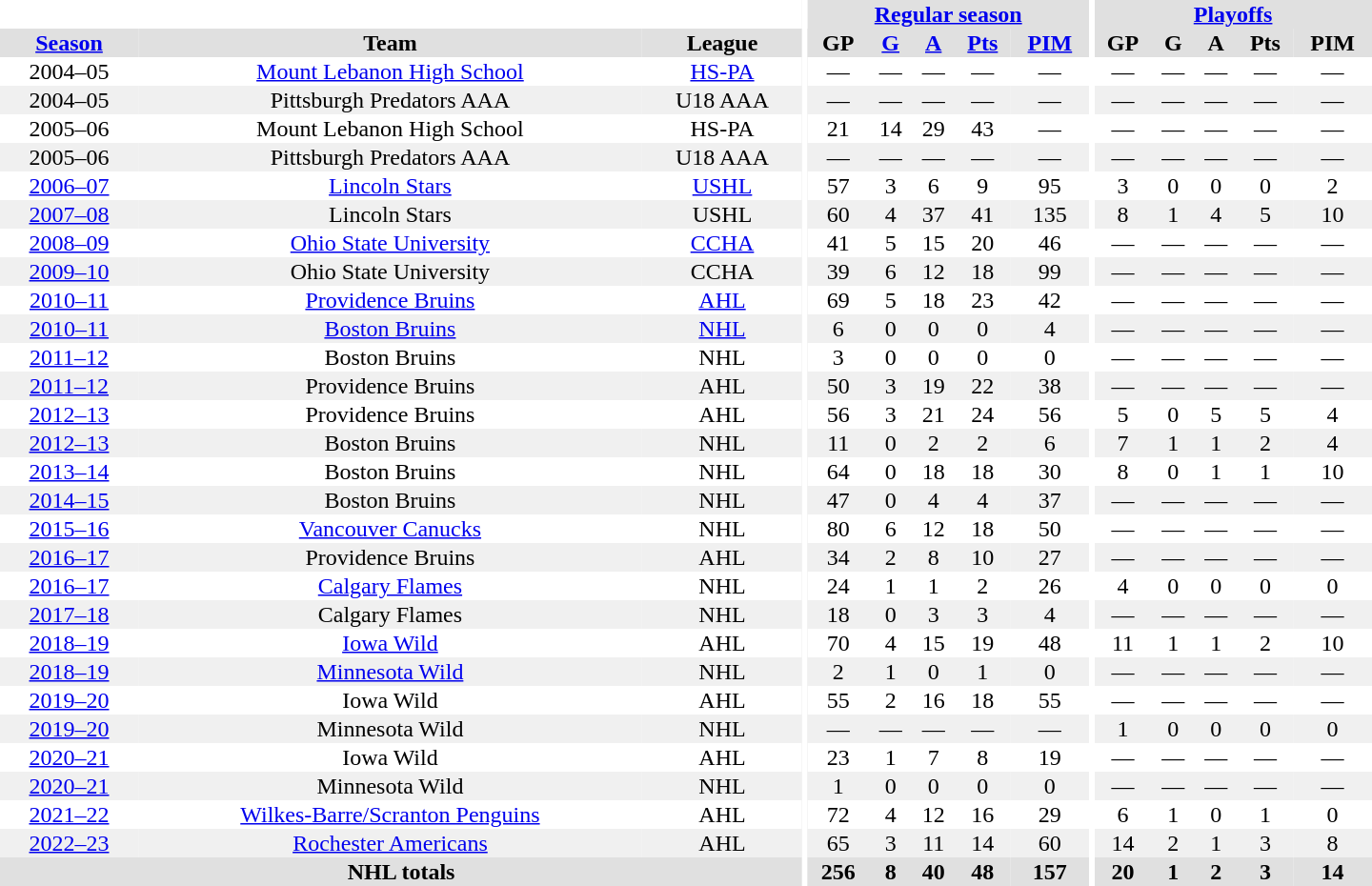<table border="0" cellpadding="1" cellspacing="0" style="text-align:center; width:60em">
<tr bgcolor="#e0e0e0">
<th colspan="3" bgcolor="#ffffff"></th>
<th rowspan="100" bgcolor="#ffffff"></th>
<th colspan="5"><a href='#'>Regular season</a></th>
<th rowspan="100" bgcolor="#ffffff"></th>
<th colspan="5"><a href='#'>Playoffs</a></th>
</tr>
<tr bgcolor="#e0e0e0">
<th><a href='#'>Season</a></th>
<th>Team</th>
<th>League</th>
<th>GP</th>
<th><a href='#'>G</a></th>
<th><a href='#'>A</a></th>
<th><a href='#'>Pts</a></th>
<th><a href='#'>PIM</a></th>
<th>GP</th>
<th>G</th>
<th>A</th>
<th>Pts</th>
<th>PIM</th>
</tr>
<tr>
<td>2004–05</td>
<td><a href='#'>Mount Lebanon High School</a></td>
<td><a href='#'>HS-PA</a></td>
<td>—</td>
<td>—</td>
<td>—</td>
<td>—</td>
<td>—</td>
<td>—</td>
<td>—</td>
<td>—</td>
<td>—</td>
<td>—</td>
</tr>
<tr bgcolor="#f0f0f0">
<td>2004–05</td>
<td>Pittsburgh Predators AAA</td>
<td>U18 AAA</td>
<td>—</td>
<td>—</td>
<td>—</td>
<td>—</td>
<td>—</td>
<td>—</td>
<td>—</td>
<td>—</td>
<td>—</td>
<td>—</td>
</tr>
<tr>
<td>2005–06</td>
<td>Mount Lebanon High School</td>
<td>HS-PA</td>
<td>21</td>
<td>14</td>
<td>29</td>
<td>43</td>
<td>—</td>
<td>—</td>
<td>—</td>
<td>—</td>
<td>—</td>
<td>—</td>
</tr>
<tr bgcolor="#f0f0f0">
<td>2005–06</td>
<td>Pittsburgh Predators AAA</td>
<td>U18 AAA</td>
<td>—</td>
<td>—</td>
<td>—</td>
<td>—</td>
<td>—</td>
<td>—</td>
<td>—</td>
<td>—</td>
<td>—</td>
<td>—</td>
</tr>
<tr>
<td><a href='#'>2006–07</a></td>
<td><a href='#'>Lincoln Stars</a></td>
<td><a href='#'>USHL</a></td>
<td>57</td>
<td>3</td>
<td>6</td>
<td>9</td>
<td>95</td>
<td>3</td>
<td>0</td>
<td>0</td>
<td>0</td>
<td>2</td>
</tr>
<tr bgcolor="#f0f0f0">
<td><a href='#'>2007–08</a></td>
<td>Lincoln Stars</td>
<td>USHL</td>
<td>60</td>
<td>4</td>
<td>37</td>
<td>41</td>
<td>135</td>
<td>8</td>
<td>1</td>
<td>4</td>
<td>5</td>
<td>10</td>
</tr>
<tr>
<td><a href='#'>2008–09</a></td>
<td><a href='#'>Ohio State University</a></td>
<td><a href='#'>CCHA</a></td>
<td>41</td>
<td>5</td>
<td>15</td>
<td>20</td>
<td>46</td>
<td>—</td>
<td>—</td>
<td>—</td>
<td>—</td>
<td>—</td>
</tr>
<tr bgcolor="#f0f0f0">
<td><a href='#'>2009–10</a></td>
<td>Ohio State University</td>
<td>CCHA</td>
<td>39</td>
<td>6</td>
<td>12</td>
<td>18</td>
<td>99</td>
<td>—</td>
<td>—</td>
<td>—</td>
<td>—</td>
<td>—</td>
</tr>
<tr>
<td><a href='#'>2010–11</a></td>
<td><a href='#'>Providence Bruins</a></td>
<td><a href='#'>AHL</a></td>
<td>69</td>
<td>5</td>
<td>18</td>
<td>23</td>
<td>42</td>
<td>—</td>
<td>—</td>
<td>—</td>
<td>—</td>
<td>—</td>
</tr>
<tr bgcolor="#f0f0f0">
<td><a href='#'>2010–11</a></td>
<td><a href='#'>Boston Bruins</a></td>
<td><a href='#'>NHL</a></td>
<td>6</td>
<td>0</td>
<td>0</td>
<td>0</td>
<td>4</td>
<td>—</td>
<td>—</td>
<td>—</td>
<td>—</td>
<td>—</td>
</tr>
<tr>
<td><a href='#'>2011–12</a></td>
<td>Boston Bruins</td>
<td>NHL</td>
<td>3</td>
<td>0</td>
<td>0</td>
<td>0</td>
<td>0</td>
<td>—</td>
<td>—</td>
<td>—</td>
<td>—</td>
<td>—</td>
</tr>
<tr bgcolor="#f0f0f0">
<td><a href='#'>2011–12</a></td>
<td>Providence Bruins</td>
<td>AHL</td>
<td>50</td>
<td>3</td>
<td>19</td>
<td>22</td>
<td>38</td>
<td>—</td>
<td>—</td>
<td>—</td>
<td>—</td>
<td>—</td>
</tr>
<tr>
<td><a href='#'>2012–13</a></td>
<td>Providence Bruins</td>
<td>AHL</td>
<td>56</td>
<td>3</td>
<td>21</td>
<td>24</td>
<td>56</td>
<td>5</td>
<td>0</td>
<td>5</td>
<td>5</td>
<td>4</td>
</tr>
<tr bgcolor="#f0f0f0">
<td><a href='#'>2012–13</a></td>
<td>Boston Bruins</td>
<td>NHL</td>
<td>11</td>
<td>0</td>
<td>2</td>
<td>2</td>
<td>6</td>
<td>7</td>
<td>1</td>
<td>1</td>
<td>2</td>
<td>4</td>
</tr>
<tr>
<td><a href='#'>2013–14</a></td>
<td>Boston Bruins</td>
<td>NHL</td>
<td>64</td>
<td>0</td>
<td>18</td>
<td>18</td>
<td>30</td>
<td>8</td>
<td>0</td>
<td>1</td>
<td>1</td>
<td>10</td>
</tr>
<tr bgcolor="#f0f0f0">
<td><a href='#'>2014–15</a></td>
<td>Boston Bruins</td>
<td>NHL</td>
<td>47</td>
<td>0</td>
<td>4</td>
<td>4</td>
<td>37</td>
<td>—</td>
<td>—</td>
<td>—</td>
<td>—</td>
<td>—</td>
</tr>
<tr>
<td><a href='#'>2015–16</a></td>
<td><a href='#'>Vancouver Canucks</a></td>
<td>NHL</td>
<td>80</td>
<td>6</td>
<td>12</td>
<td>18</td>
<td>50</td>
<td>—</td>
<td>—</td>
<td>—</td>
<td>—</td>
<td>—</td>
</tr>
<tr bgcolor="#f0f0f0">
<td><a href='#'>2016–17</a></td>
<td>Providence Bruins</td>
<td>AHL</td>
<td>34</td>
<td>2</td>
<td>8</td>
<td>10</td>
<td>27</td>
<td>—</td>
<td>—</td>
<td>—</td>
<td>—</td>
<td>—</td>
</tr>
<tr>
<td><a href='#'>2016–17</a></td>
<td><a href='#'>Calgary Flames</a></td>
<td>NHL</td>
<td>24</td>
<td>1</td>
<td>1</td>
<td>2</td>
<td>26</td>
<td>4</td>
<td>0</td>
<td>0</td>
<td>0</td>
<td>0</td>
</tr>
<tr bgcolor="#f0f0f0">
<td><a href='#'>2017–18</a></td>
<td>Calgary Flames</td>
<td>NHL</td>
<td>18</td>
<td>0</td>
<td>3</td>
<td>3</td>
<td>4</td>
<td>—</td>
<td>—</td>
<td>—</td>
<td>—</td>
<td>—</td>
</tr>
<tr>
<td><a href='#'>2018–19</a></td>
<td><a href='#'>Iowa Wild</a></td>
<td>AHL</td>
<td>70</td>
<td>4</td>
<td>15</td>
<td>19</td>
<td>48</td>
<td>11</td>
<td>1</td>
<td>1</td>
<td>2</td>
<td>10</td>
</tr>
<tr bgcolor="#f0f0f0">
<td><a href='#'>2018–19</a></td>
<td><a href='#'>Minnesota Wild</a></td>
<td>NHL</td>
<td>2</td>
<td>1</td>
<td>0</td>
<td>1</td>
<td>0</td>
<td>—</td>
<td>—</td>
<td>—</td>
<td>—</td>
<td>—</td>
</tr>
<tr>
<td><a href='#'>2019–20</a></td>
<td>Iowa Wild</td>
<td>AHL</td>
<td>55</td>
<td>2</td>
<td>16</td>
<td>18</td>
<td>55</td>
<td>—</td>
<td>—</td>
<td>—</td>
<td>—</td>
<td>—</td>
</tr>
<tr bgcolor="#f0f0f0">
<td><a href='#'>2019–20</a></td>
<td>Minnesota Wild</td>
<td>NHL</td>
<td>—</td>
<td>—</td>
<td>—</td>
<td>—</td>
<td>—</td>
<td>1</td>
<td>0</td>
<td>0</td>
<td>0</td>
<td>0</td>
</tr>
<tr>
<td><a href='#'>2020–21</a></td>
<td>Iowa Wild</td>
<td>AHL</td>
<td>23</td>
<td>1</td>
<td>7</td>
<td>8</td>
<td>19</td>
<td>—</td>
<td>—</td>
<td>—</td>
<td>—</td>
<td>—</td>
</tr>
<tr bgcolor="#f0f0f0">
<td><a href='#'>2020–21</a></td>
<td>Minnesota Wild</td>
<td>NHL</td>
<td>1</td>
<td>0</td>
<td>0</td>
<td>0</td>
<td>0</td>
<td>—</td>
<td>—</td>
<td>—</td>
<td>—</td>
<td>—</td>
</tr>
<tr>
<td><a href='#'>2021–22</a></td>
<td><a href='#'>Wilkes-Barre/Scranton Penguins</a></td>
<td>AHL</td>
<td>72</td>
<td>4</td>
<td>12</td>
<td>16</td>
<td>29</td>
<td>6</td>
<td>1</td>
<td>0</td>
<td>1</td>
<td>0</td>
</tr>
<tr bgcolor="#f0f0f0">
<td><a href='#'>2022–23</a></td>
<td><a href='#'>Rochester Americans</a></td>
<td>AHL</td>
<td>65</td>
<td>3</td>
<td>11</td>
<td>14</td>
<td>60</td>
<td>14</td>
<td>2</td>
<td>1</td>
<td>3</td>
<td>8</td>
</tr>
<tr bgcolor="#e0e0e0">
<th colspan="3">NHL totals</th>
<th>256</th>
<th>8</th>
<th>40</th>
<th>48</th>
<th>157</th>
<th>20</th>
<th>1</th>
<th>2</th>
<th>3</th>
<th>14</th>
</tr>
</table>
